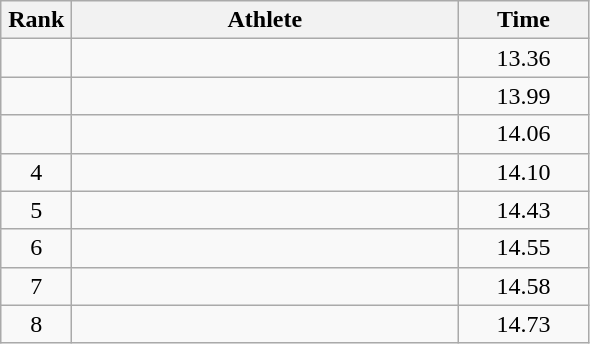<table class=wikitable style="text-align:center">
<tr>
<th width=40>Rank</th>
<th width=250>Athlete</th>
<th width=80>Time</th>
</tr>
<tr>
<td></td>
<td align=left></td>
<td>13.36</td>
</tr>
<tr>
<td></td>
<td align=left></td>
<td>13.99</td>
</tr>
<tr>
<td></td>
<td align=left></td>
<td>14.06</td>
</tr>
<tr>
<td>4</td>
<td align=left></td>
<td>14.10</td>
</tr>
<tr>
<td>5</td>
<td align=left></td>
<td>14.43</td>
</tr>
<tr>
<td>6</td>
<td align=left></td>
<td>14.55</td>
</tr>
<tr>
<td>7</td>
<td align=left></td>
<td>14.58</td>
</tr>
<tr>
<td>8</td>
<td align=left></td>
<td>14.73</td>
</tr>
</table>
